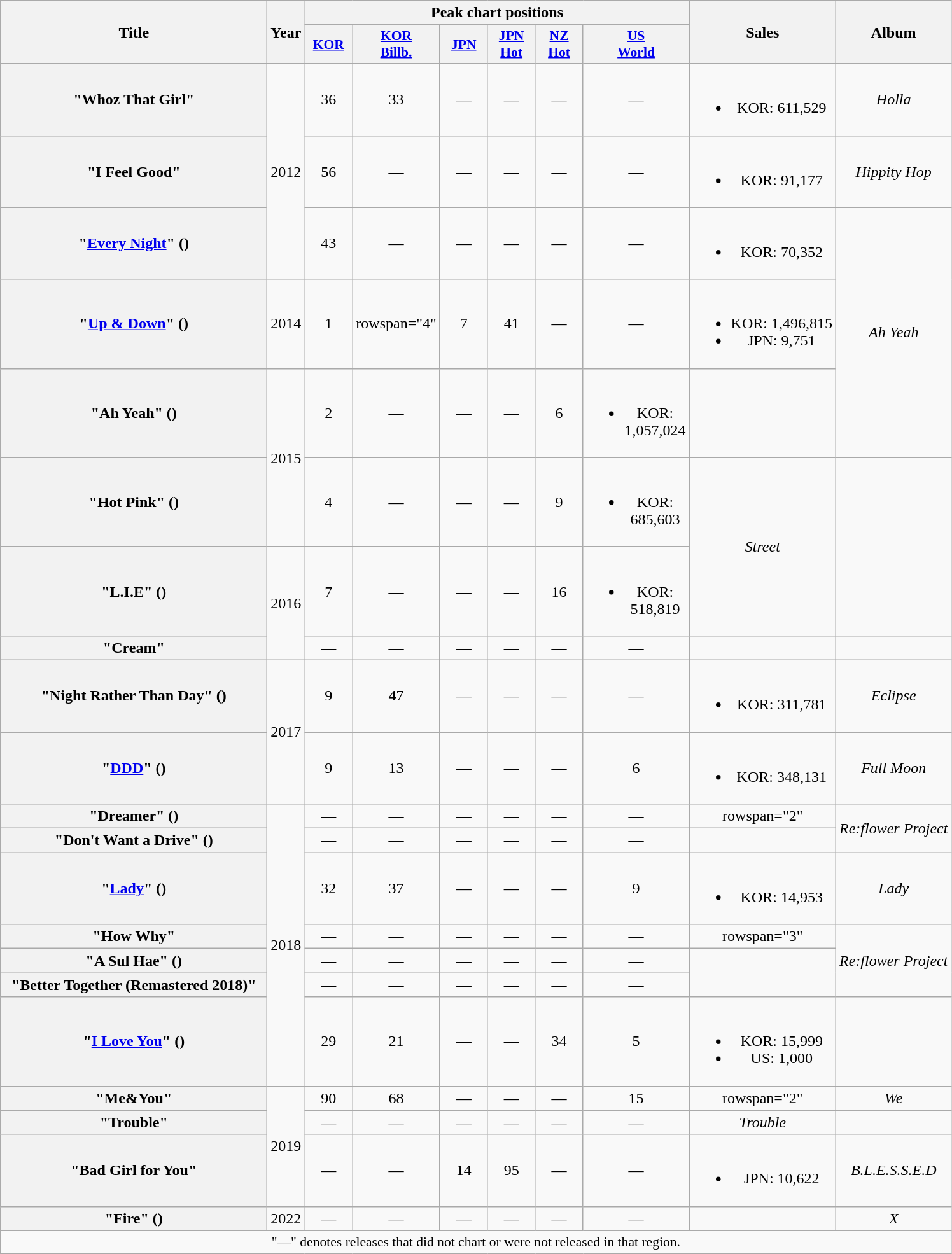<table class="wikitable plainrowheaders" style="text-align:center">
<tr>
<th scope="col" rowspan="2" style="width:17em">Title</th>
<th scope="col" rowspan="2">Year</th>
<th scope="col" colspan="6">Peak chart positions</th>
<th scope="col" rowspan="2">Sales</th>
<th scope="col" rowspan="2">Album</th>
</tr>
<tr>
<th scope="col" style="width:3em;font-size:90%"><a href='#'>KOR</a><br></th>
<th scope="col" style="width:3em;font-size:90%"><a href='#'>KOR<br>Billb.</a><br></th>
<th scope="col" style="width:3em;font-size:90%"><a href='#'>JPN</a><br></th>
<th scope="col" style="width:3em;font-size:90%"><a href='#'>JPN<br>Hot</a><br></th>
<th scope="col" style="width:3em;font-size:90%"><a href='#'>NZ<br>Hot</a><br></th>
<th scope="col" style="width:3em;font-size:90%"><a href='#'>US<br>World</a><br></th>
</tr>
<tr>
<th scope="row">"Whoz That Girl"</th>
<td rowspan="3">2012</td>
<td>36</td>
<td>33</td>
<td>—</td>
<td>—</td>
<td>—</td>
<td>—</td>
<td><br><ul><li>KOR: 611,529</li></ul></td>
<td><em>Holla</em></td>
</tr>
<tr>
<th scope="row">"I Feel Good"</th>
<td>56</td>
<td>—</td>
<td>—</td>
<td>—</td>
<td>—</td>
<td>—</td>
<td><br><ul><li>KOR: 91,177</li></ul></td>
<td><em>Hippity Hop</em></td>
</tr>
<tr>
<th scope="row">"<a href='#'>Every Night</a>" ()</th>
<td>43</td>
<td>—</td>
<td>—</td>
<td>—</td>
<td>—</td>
<td>—</td>
<td><br><ul><li>KOR: 70,352</li></ul></td>
<td rowspan="3"><em>Ah Yeah</em></td>
</tr>
<tr>
<th scope="row">"<a href='#'>Up & Down</a>" ()</th>
<td>2014</td>
<td>1</td>
<td>rowspan="4" </td>
<td>7</td>
<td>41</td>
<td>—</td>
<td>—</td>
<td><br><ul><li>KOR: 1,496,815</li><li>JPN: 9,751</li></ul></td>
</tr>
<tr>
<th scope="row">"Ah Yeah" ()</th>
<td rowspan="2">2015</td>
<td>2</td>
<td>—</td>
<td>—</td>
<td>—</td>
<td>6</td>
<td><br><ul><li>KOR: 1,057,024</li></ul></td>
</tr>
<tr>
<th scope="row">"Hot Pink" ()</th>
<td>4</td>
<td>—</td>
<td>—</td>
<td>—</td>
<td>9</td>
<td><br><ul><li>KOR: 685,603</li></ul></td>
<td rowspan="2"><em>Street</em></td>
</tr>
<tr>
<th scope="row">"L.I.E" ()</th>
<td rowspan="2">2016</td>
<td>7</td>
<td>—</td>
<td>—</td>
<td>—</td>
<td>16</td>
<td><br><ul><li>KOR: 518,819</li></ul></td>
</tr>
<tr>
<th scope="row">"Cream"</th>
<td>—</td>
<td>—</td>
<td>—</td>
<td>—</td>
<td>—</td>
<td>—</td>
<td></td>
<td></td>
</tr>
<tr>
<th scope="row">"Night Rather Than Day" ()</th>
<td rowspan="2">2017</td>
<td>9</td>
<td>47</td>
<td>—</td>
<td>—</td>
<td>—</td>
<td>—</td>
<td><br><ul><li>KOR: 311,781</li></ul></td>
<td><em>Eclipse</em></td>
</tr>
<tr>
<th scope="row">"<a href='#'>DDD</a>" ()</th>
<td>9</td>
<td>13</td>
<td>—</td>
<td>—</td>
<td>—</td>
<td>6</td>
<td><br><ul><li>KOR: 348,131</li></ul></td>
<td><em>Full Moon</em></td>
</tr>
<tr>
<th scope="row">"Dreamer" ()</th>
<td rowspan="7">2018</td>
<td>—</td>
<td>—</td>
<td>—</td>
<td>—</td>
<td>—</td>
<td>—</td>
<td>rowspan="2" </td>
<td rowspan="2"><em>Re:flower Project</em></td>
</tr>
<tr>
<th scope="row">"Don't Want a Drive" ()</th>
<td>—</td>
<td>—</td>
<td>—</td>
<td>—</td>
<td>—</td>
<td>—</td>
</tr>
<tr>
<th scope="row">"<a href='#'>Lady</a>" ()</th>
<td>32</td>
<td>37</td>
<td>—</td>
<td>—</td>
<td>—</td>
<td>9</td>
<td><br><ul><li>KOR: 14,953 </li></ul></td>
<td><em>Lady</em></td>
</tr>
<tr>
<th scope="row">"How Why"</th>
<td>—</td>
<td>—</td>
<td>—</td>
<td>—</td>
<td>—</td>
<td>—</td>
<td>rowspan="3" </td>
<td rowspan="3"><em>Re:flower Project</em></td>
</tr>
<tr>
<th scope="row">"A Sul Hae" ()</th>
<td>—</td>
<td>—</td>
<td>—</td>
<td>—</td>
<td>—</td>
<td>—</td>
</tr>
<tr>
<th scope="row">"Better Together (Remastered 2018)"</th>
<td>—</td>
<td>—</td>
<td>—</td>
<td>—</td>
<td>—</td>
<td>—</td>
</tr>
<tr>
<th scope="row">"<a href='#'>I Love You</a>" ()</th>
<td>29</td>
<td>21</td>
<td>—</td>
<td>—</td>
<td>34</td>
<td>5</td>
<td><br><ul><li>KOR: 15,999 </li><li>US: 1,000</li></ul></td>
<td></td>
</tr>
<tr>
<th scope="row">"Me&You"</th>
<td rowspan="3">2019</td>
<td>90</td>
<td>68</td>
<td>—</td>
<td>—</td>
<td>—</td>
<td>15</td>
<td>rowspan="2" </td>
<td><em>We</em></td>
</tr>
<tr>
<th scope="row">"Trouble"</th>
<td>—</td>
<td>—</td>
<td>—</td>
<td>—</td>
<td>—</td>
<td>—</td>
<td><em>Trouble</em></td>
</tr>
<tr>
<th scope="row">"Bad Girl for You"</th>
<td>—</td>
<td>—</td>
<td>14</td>
<td>95</td>
<td>—</td>
<td>—</td>
<td><br><ul><li>JPN: 10,622</li></ul></td>
<td><em>B.L.E.S.S.E.D</em></td>
</tr>
<tr>
<th scope="row">"Fire" ()</th>
<td>2022</td>
<td>—</td>
<td>—</td>
<td>—</td>
<td>—</td>
<td>—</td>
<td>—</td>
<td></td>
<td><em>X</em></td>
</tr>
<tr>
<td colspan="10" style="font-size:90%">"—" denotes releases that did not chart or were not released in that region.</td>
</tr>
</table>
